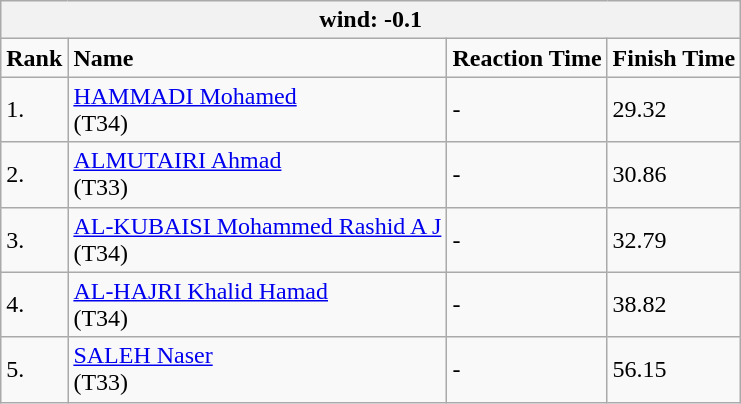<table class="wikitable">
<tr>
<th colspan="4">wind: -0.1</th>
</tr>
<tr>
<td><strong>Rank</strong></td>
<td><strong>Name</strong></td>
<td><strong>Reaction Time</strong></td>
<td><strong>Finish Time</strong></td>
</tr>
<tr>
<td>1.</td>
<td><a href='#'>HAMMADI Mohamed</a><br>(T34)<br></td>
<td>-</td>
<td>29.32</td>
</tr>
<tr>
<td>2.</td>
<td><a href='#'>ALMUTAIRI Ahmad</a><br>(T33)<br></td>
<td>-</td>
<td>30.86</td>
</tr>
<tr>
<td>3.</td>
<td><a href='#'>AL-KUBAISI Mohammed Rashid A J</a><br>(T34)<br></td>
<td>-</td>
<td>32.79</td>
</tr>
<tr>
<td>4.</td>
<td><a href='#'>AL-HAJRI Khalid Hamad</a><br>(T34)<br></td>
<td>-</td>
<td>38.82</td>
</tr>
<tr>
<td>5.</td>
<td><a href='#'>SALEH Naser</a><br>(T33)<br></td>
<td>-</td>
<td>56.15</td>
</tr>
</table>
